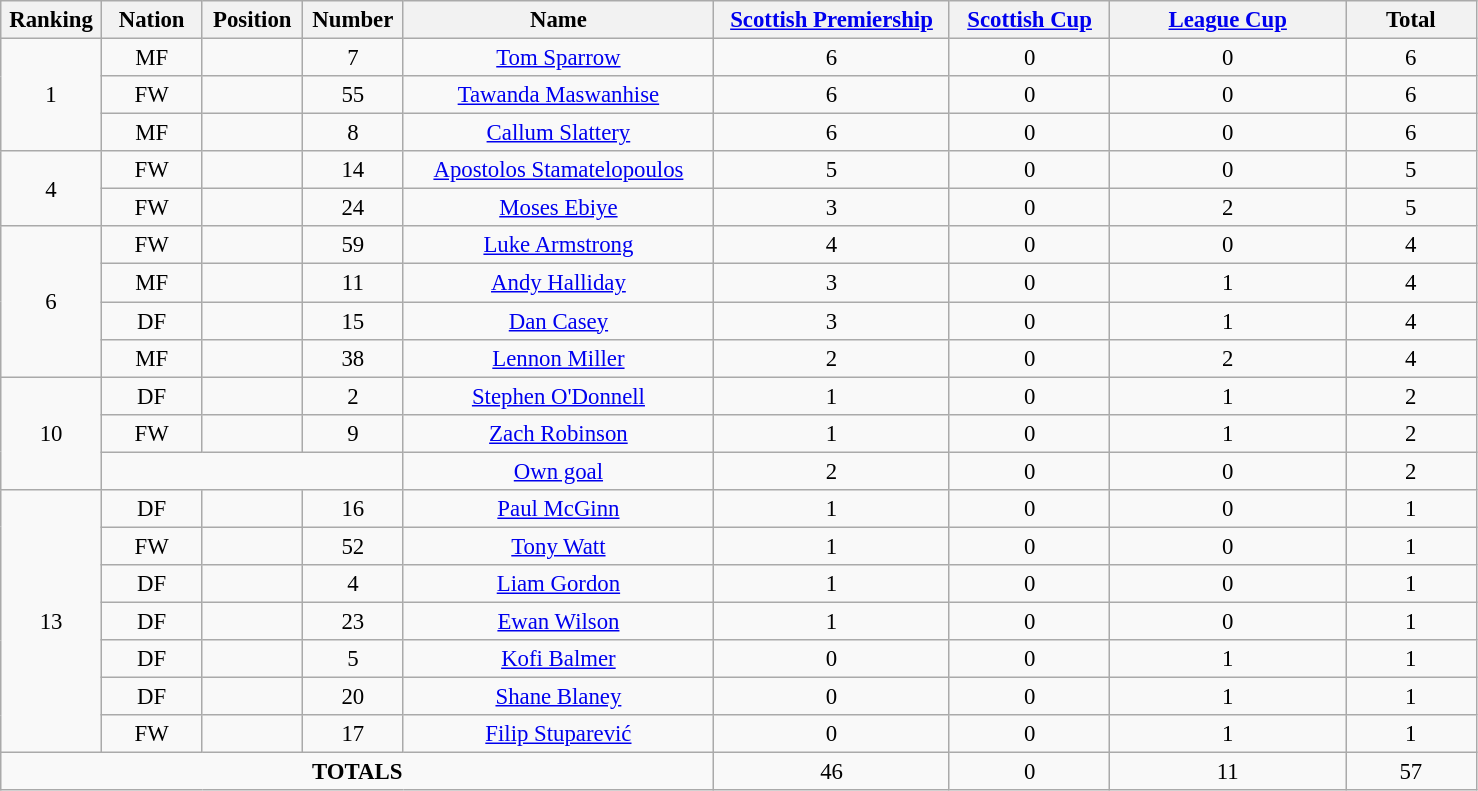<table class="wikitable" style="font-size: 95%; text-align: center;">
<tr>
<th width=60>Ranking</th>
<th width=60>Nation</th>
<th width=60>Position</th>
<th width=60>Number</th>
<th width=200>Name</th>
<th width=150><a href='#'>Scottish Premiership</a></th>
<th width=100><a href='#'>Scottish Cup</a></th>
<th width=150><a href='#'>League Cup</a></th>
<th width=80>Total</th>
</tr>
<tr>
<td rowspan="3">1</td>
<td>MF</td>
<td></td>
<td>7</td>
<td><a href='#'>Tom Sparrow</a></td>
<td>6</td>
<td>0</td>
<td>0</td>
<td>6</td>
</tr>
<tr>
<td>FW</td>
<td></td>
<td>55</td>
<td><a href='#'>Tawanda Maswanhise</a></td>
<td>6</td>
<td>0</td>
<td>0</td>
<td>6</td>
</tr>
<tr>
<td>MF</td>
<td></td>
<td>8</td>
<td><a href='#'>Callum Slattery</a></td>
<td>6</td>
<td>0</td>
<td>0</td>
<td>6</td>
</tr>
<tr>
<td rowspan="2">4</td>
<td>FW</td>
<td></td>
<td>14</td>
<td><a href='#'>Apostolos Stamatelopoulos</a></td>
<td>5</td>
<td>0</td>
<td>0</td>
<td>5</td>
</tr>
<tr>
<td>FW</td>
<td></td>
<td>24</td>
<td><a href='#'>Moses Ebiye</a></td>
<td>3</td>
<td>0</td>
<td>2</td>
<td>5</td>
</tr>
<tr>
<td rowspan="4">6</td>
<td>FW</td>
<td></td>
<td>59</td>
<td><a href='#'>Luke Armstrong</a></td>
<td>4</td>
<td>0</td>
<td>0</td>
<td>4</td>
</tr>
<tr>
<td>MF</td>
<td></td>
<td>11</td>
<td><a href='#'>Andy Halliday</a></td>
<td>3</td>
<td>0</td>
<td>1</td>
<td>4</td>
</tr>
<tr>
<td>DF</td>
<td></td>
<td>15</td>
<td><a href='#'>Dan Casey</a></td>
<td>3</td>
<td>0</td>
<td>1</td>
<td>4</td>
</tr>
<tr>
<td>MF</td>
<td></td>
<td>38</td>
<td><a href='#'>Lennon Miller</a></td>
<td>2</td>
<td>0</td>
<td>2</td>
<td>4</td>
</tr>
<tr>
<td rowspan="3">10</td>
<td>DF</td>
<td></td>
<td>2</td>
<td><a href='#'>Stephen O'Donnell</a></td>
<td>1</td>
<td>0</td>
<td>1</td>
<td>2</td>
</tr>
<tr>
<td>FW</td>
<td></td>
<td>9</td>
<td><a href='#'>Zach Robinson</a></td>
<td>1</td>
<td>0</td>
<td>1</td>
<td>2</td>
</tr>
<tr>
<td colspan="3"></td>
<td><a href='#'>Own goal</a></td>
<td>2</td>
<td>0</td>
<td>0</td>
<td>2</td>
</tr>
<tr>
<td rowspan="7">13</td>
<td>DF</td>
<td></td>
<td>16</td>
<td><a href='#'>Paul McGinn</a></td>
<td>1</td>
<td>0</td>
<td>0</td>
<td>1</td>
</tr>
<tr>
<td>FW</td>
<td></td>
<td>52</td>
<td><a href='#'>Tony Watt</a></td>
<td>1</td>
<td>0</td>
<td>0</td>
<td>1</td>
</tr>
<tr>
<td>DF</td>
<td></td>
<td>4</td>
<td><a href='#'>Liam Gordon</a></td>
<td>1</td>
<td>0</td>
<td>0</td>
<td>1</td>
</tr>
<tr>
<td>DF</td>
<td></td>
<td>23</td>
<td><a href='#'>Ewan Wilson</a></td>
<td>1</td>
<td>0</td>
<td>0</td>
<td>1</td>
</tr>
<tr>
<td>DF</td>
<td></td>
<td>5</td>
<td><a href='#'>Kofi Balmer</a></td>
<td>0</td>
<td>0</td>
<td>1</td>
<td>1</td>
</tr>
<tr>
<td>DF</td>
<td></td>
<td>20</td>
<td><a href='#'>Shane Blaney</a></td>
<td>0</td>
<td>0</td>
<td>1</td>
<td>1</td>
</tr>
<tr>
<td>FW</td>
<td></td>
<td>17</td>
<td><a href='#'>Filip Stuparević</a></td>
<td>0</td>
<td>0</td>
<td>1</td>
<td>1</td>
</tr>
<tr>
<td colspan="5"><strong>TOTALS</strong></td>
<td>46</td>
<td>0</td>
<td>11</td>
<td>57</td>
</tr>
</table>
